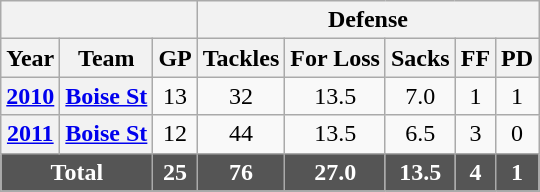<table class="wikitable" style="text-align:center;">
<tr>
<th colspan=3></th>
<th colspan=5>Defense</th>
</tr>
<tr>
<th>Year</th>
<th>Team</th>
<th>GP</th>
<th>Tackles</th>
<th>For Loss</th>
<th>Sacks</th>
<th>FF</th>
<th>PD</th>
</tr>
<tr>
<th><a href='#'>2010</a></th>
<th><a href='#'>Boise St</a></th>
<td>13</td>
<td>32</td>
<td>13.5</td>
<td>7.0</td>
<td>1</td>
<td>1</td>
</tr>
<tr>
<th><a href='#'>2011</a></th>
<th><a href='#'>Boise St</a></th>
<td>12</td>
<td>44</td>
<td>13.5</td>
<td>6.5</td>
<td>3</td>
<td>0</td>
</tr>
<tr style="background:#555; font-weight:bold; color:white;">
<td colspan=2>Total</td>
<td>25</td>
<td>76</td>
<td>27.0</td>
<td>13.5</td>
<td>4</td>
<td>1</td>
</tr>
</table>
